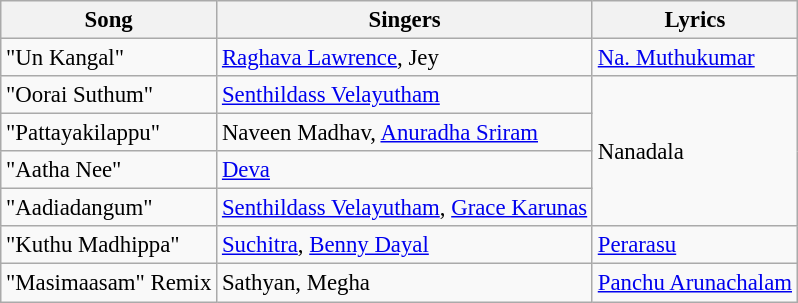<table class="wikitable" style="font-size:95%;">
<tr>
<th>Song</th>
<th>Singers</th>
<th>Lyrics</th>
</tr>
<tr>
<td>"Un Kangal"</td>
<td><a href='#'>Raghava Lawrence</a>, Jey</td>
<td><a href='#'>Na. Muthukumar</a></td>
</tr>
<tr>
<td>"Oorai Suthum"</td>
<td><a href='#'>Senthildass Velayutham</a></td>
<td rowspan=4>Nanadala</td>
</tr>
<tr>
<td>"Pattayakilappu"</td>
<td>Naveen Madhav, <a href='#'>Anuradha Sriram</a></td>
</tr>
<tr>
<td>"Aatha Nee"</td>
<td><a href='#'>Deva</a></td>
</tr>
<tr>
<td>"Aadiadangum"</td>
<td><a href='#'>Senthildass Velayutham</a>, <a href='#'>Grace Karunas</a></td>
</tr>
<tr>
<td>"Kuthu Madhippa"</td>
<td><a href='#'>Suchitra</a>, <a href='#'>Benny Dayal</a></td>
<td><a href='#'>Perarasu</a></td>
</tr>
<tr>
<td>"Masimaasam" Remix</td>
<td>Sathyan, Megha</td>
<td><a href='#'>Panchu Arunachalam</a></td>
</tr>
</table>
